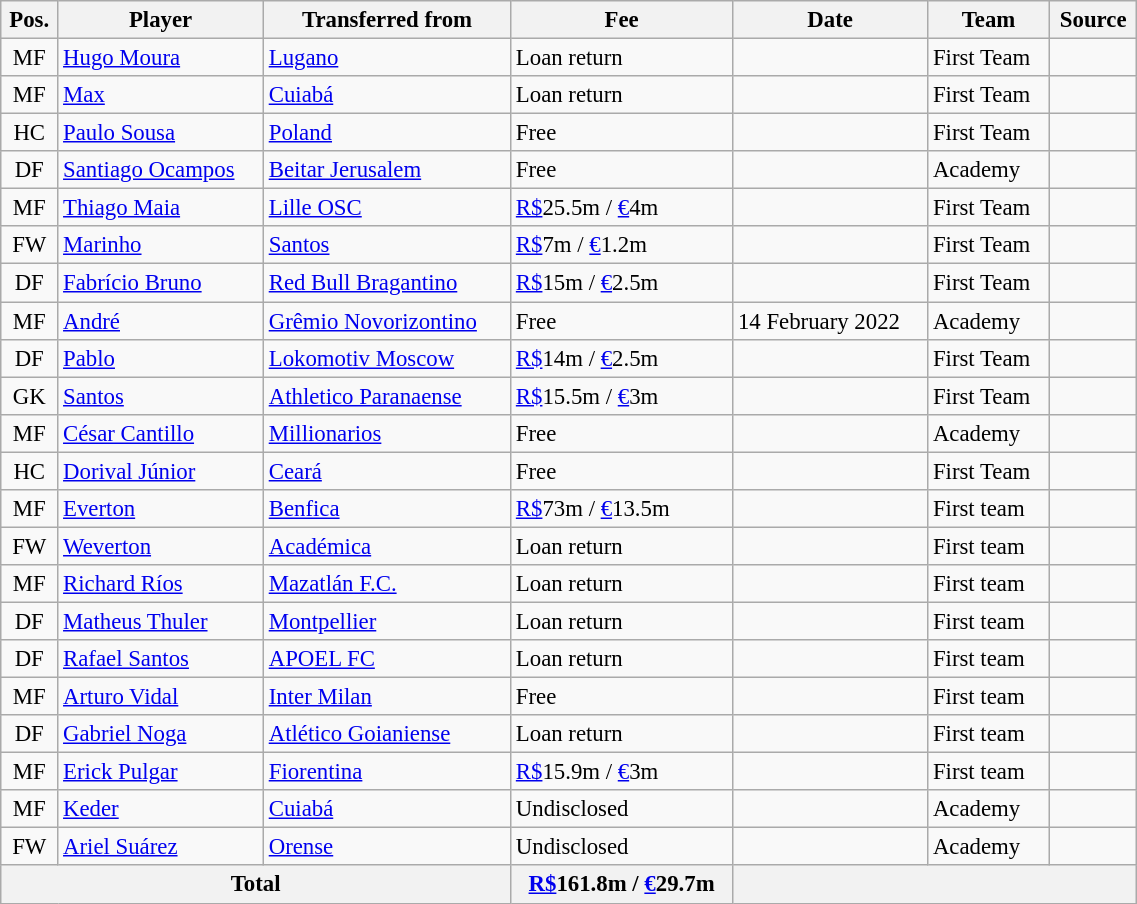<table class="wikitable" style="width:60%; text-align:center; font-size:95%; text-align:left">
<tr>
<th>Pos.</th>
<th>Player</th>
<th>Transferred from</th>
<th data-sort-type="number">Fee</th>
<th>Date</th>
<th>Team</th>
<th>Source</th>
</tr>
<tr>
<td style="text-align:center;">MF</td>
<td> <a href='#'>Hugo Moura</a></td>
<td> <a href='#'>Lugano</a></td>
<td>Loan return</td>
<td></td>
<td>First Team</td>
<td style="text-align:center;"></td>
</tr>
<tr>
<td style="text-align:center;">MF</td>
<td> <a href='#'>Max</a></td>
<td> <a href='#'>Cuiabá</a></td>
<td>Loan return</td>
<td></td>
<td>First Team</td>
<td style="text-align:center;"></td>
</tr>
<tr>
<td style="text-align:center;">HC</td>
<td> <a href='#'>Paulo Sousa</a></td>
<td> <a href='#'>Poland</a></td>
<td>Free</td>
<td></td>
<td>First Team</td>
<td style="text-align:center;"></td>
</tr>
<tr>
<td style="text-align:center;">DF</td>
<td> <a href='#'>Santiago Ocampos</a></td>
<td> <a href='#'>Beitar Jerusalem</a></td>
<td>Free</td>
<td></td>
<td>Academy</td>
<td style="text-align:center;"></td>
</tr>
<tr>
<td style="text-align:center;">MF</td>
<td> <a href='#'>Thiago Maia</a></td>
<td> <a href='#'>Lille OSC</a></td>
<td><a href='#'>R$</a>25.5m / <a href='#'>€</a>4m</td>
<td></td>
<td>First Team</td>
<td style="text-align:center;"></td>
</tr>
<tr>
<td style="text-align:center;">FW</td>
<td> <a href='#'>Marinho</a></td>
<td> <a href='#'>Santos</a></td>
<td><a href='#'>R$</a>7m / <a href='#'>€</a>1.2m</td>
<td></td>
<td>First Team</td>
<td style="text-align:center;"></td>
</tr>
<tr>
<td style="text-align:center;">DF</td>
<td> <a href='#'>Fabrício Bruno</a></td>
<td> <a href='#'>Red Bull Bragantino</a></td>
<td><a href='#'>R$</a>15m / <a href='#'>€</a>2.5m</td>
<td></td>
<td>First Team</td>
<td style="text-align:center;"></td>
</tr>
<tr>
<td style="text-align:center;">MF</td>
<td> <a href='#'>André</a></td>
<td> <a href='#'>Grêmio Novorizontino</a></td>
<td>Free</td>
<td>14 February 2022</td>
<td>Academy</td>
<td style="text-align:center;"></td>
</tr>
<tr>
<td style="text-align:center;">DF</td>
<td> <a href='#'>Pablo</a></td>
<td> <a href='#'>Lokomotiv Moscow</a></td>
<td><a href='#'>R$</a>14m / <a href='#'>€</a>2.5m</td>
<td></td>
<td>First Team</td>
<td style="text-align:center;"></td>
</tr>
<tr>
<td style="text-align:center;">GK</td>
<td> <a href='#'>Santos</a></td>
<td> <a href='#'>Athletico Paranaense</a></td>
<td><a href='#'>R$</a>15.5m / <a href='#'>€</a>3m</td>
<td></td>
<td>First Team</td>
<td style="text-align:center;"></td>
</tr>
<tr>
<td style="text-align:center;">MF</td>
<td> <a href='#'>César Cantillo</a></td>
<td> <a href='#'>Millionarios</a></td>
<td>Free</td>
<td></td>
<td>Academy</td>
<td style="text-align:center;"></td>
</tr>
<tr>
<td style="text-align:center;">HC</td>
<td> <a href='#'>Dorival Júnior</a></td>
<td> <a href='#'>Ceará</a></td>
<td>Free</td>
<td></td>
<td>First Team</td>
<td style="text-align:center;"></td>
</tr>
<tr>
<td style="text-align:center;">MF</td>
<td> <a href='#'>Everton</a></td>
<td> <a href='#'>Benfica</a></td>
<td><a href='#'>R$</a>73m / <a href='#'>€</a>13.5m</td>
<td></td>
<td>First team</td>
<td style="text-align:center;"></td>
</tr>
<tr>
<td style="text-align:center;">FW</td>
<td> <a href='#'>Weverton</a></td>
<td> <a href='#'>Académica</a></td>
<td>Loan return</td>
<td></td>
<td>First team</td>
<td style="text-align:center;"></td>
</tr>
<tr>
<td style="text-align:center;">MF</td>
<td> <a href='#'>Richard Ríos</a></td>
<td> <a href='#'>Mazatlán F.C.</a></td>
<td>Loan return</td>
<td></td>
<td>First team</td>
<td style="text-align:center;"></td>
</tr>
<tr>
<td style="text-align:center;">DF</td>
<td> <a href='#'>Matheus Thuler</a></td>
<td> <a href='#'>Montpellier</a></td>
<td>Loan return</td>
<td></td>
<td>First team</td>
<td style="text-align:center;"></td>
</tr>
<tr>
<td style="text-align:center;">DF</td>
<td> <a href='#'>Rafael Santos</a></td>
<td> <a href='#'>APOEL FC</a></td>
<td>Loan return</td>
<td></td>
<td>First team</td>
<td style="text-align:center;"></td>
</tr>
<tr>
<td style="text-align:center;">MF</td>
<td> <a href='#'>Arturo Vidal</a></td>
<td> <a href='#'>Inter Milan</a></td>
<td>Free</td>
<td></td>
<td>First team</td>
<td style="text-align:center;"></td>
</tr>
<tr>
<td style="text-align:center;">DF</td>
<td> <a href='#'>Gabriel Noga</a></td>
<td> <a href='#'>Atlético Goianiense</a></td>
<td>Loan return</td>
<td></td>
<td>First team</td>
<td style="text-align:center;"></td>
</tr>
<tr>
<td style="text-align:center;">MF</td>
<td> <a href='#'>Erick Pulgar</a></td>
<td> <a href='#'>Fiorentina</a></td>
<td><a href='#'>R$</a>15.9m / <a href='#'>€</a>3m</td>
<td></td>
<td>First team</td>
<td style="text-align:center;"></td>
</tr>
<tr>
<td style="text-align:center;">MF</td>
<td> <a href='#'>Keder</a></td>
<td> <a href='#'>Cuiabá</a></td>
<td>Undisclosed</td>
<td></td>
<td>Academy</td>
<td style="text-align:center;"></td>
</tr>
<tr>
<td style="text-align:center;">FW</td>
<td> <a href='#'>Ariel Suárez</a></td>
<td> <a href='#'>Orense</a></td>
<td>Undisclosed</td>
<td></td>
<td>Academy</td>
<td style="text-align:center;"></td>
</tr>
<tr>
<th colspan="3">Total</th>
<th><a href='#'>R$</a>161.8m / <a href='#'>€</a>29.7m</th>
<th colspan="3"></th>
</tr>
</table>
